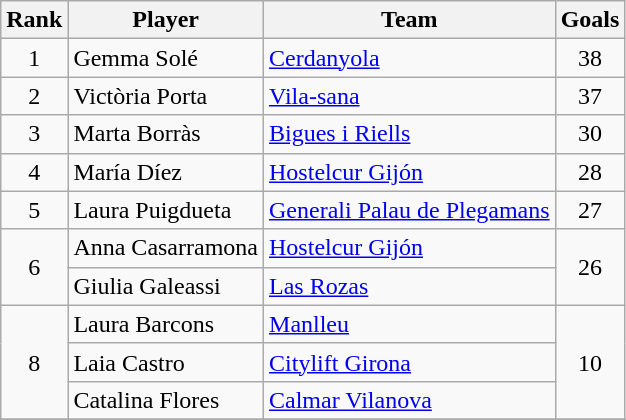<table class="wikitable">
<tr>
<th>Rank</th>
<th>Player</th>
<th>Team</th>
<th>Goals</th>
</tr>
<tr>
<td rowspan=1 align=center>1</td>
<td> Gemma Solé</td>
<td><a href='#'>Cerdanyola</a></td>
<td rowspan=1 align=center>38</td>
</tr>
<tr>
<td rowspan=1 align=center>2</td>
<td> Victòria Porta</td>
<td><a href='#'>Vila-sana</a></td>
<td rowspan=1 align=center>37</td>
</tr>
<tr>
<td rowspan=1 align=center>3</td>
<td> Marta Borràs</td>
<td><a href='#'>Bigues i Riells</a></td>
<td rowspan=1 align=center>30</td>
</tr>
<tr>
<td rowspan=1 align=center>4</td>
<td> María Díez</td>
<td><a href='#'>Hostelcur Gijón</a></td>
<td rowspan=1 align=center>28</td>
</tr>
<tr>
<td rowspan=1 align=center>5</td>
<td> Laura Puigdueta</td>
<td><a href='#'>Generali Palau de Plegamans</a></td>
<td rowspan=1 align=center>27</td>
</tr>
<tr>
<td rowspan=2 align=center>6</td>
<td> Anna Casarramona</td>
<td><a href='#'>Hostelcur Gijón</a></td>
<td rowspan=2 align=center>26</td>
</tr>
<tr>
<td> Giulia Galeassi</td>
<td><a href='#'>Las Rozas</a></td>
</tr>
<tr>
<td rowspan=3 align=center>8</td>
<td> Laura Barcons</td>
<td><a href='#'>Manlleu</a></td>
<td rowspan=3 align=center>10</td>
</tr>
<tr>
<td> Laia Castro</td>
<td><a href='#'>Citylift Girona</a></td>
</tr>
<tr>
<td> Catalina Flores</td>
<td><a href='#'>Calmar Vilanova</a></td>
</tr>
<tr>
</tr>
</table>
